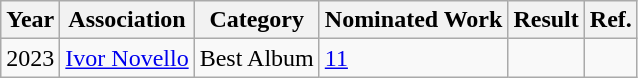<table class="wikitable sortable">
<tr>
<th>Year</th>
<th>Association</th>
<th>Category</th>
<th>Nominated Work</th>
<th>Result</th>
<th>Ref.</th>
</tr>
<tr>
<td>2023</td>
<td><a href='#'>Ivor Novello</a></td>
<td>Best Album</td>
<td><a href='#'>11</a></td>
<td></td>
<td></td>
</tr>
</table>
